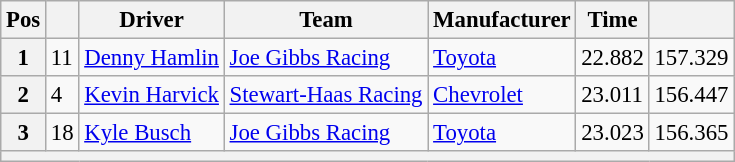<table class="wikitable" style="font-size:95%">
<tr>
<th>Pos</th>
<th></th>
<th>Driver</th>
<th>Team</th>
<th>Manufacturer</th>
<th>Time</th>
<th></th>
</tr>
<tr>
<th>1</th>
<td>11</td>
<td><a href='#'>Denny Hamlin</a></td>
<td><a href='#'>Joe Gibbs Racing</a></td>
<td><a href='#'>Toyota</a></td>
<td>22.882</td>
<td>157.329</td>
</tr>
<tr>
<th>2</th>
<td>4</td>
<td><a href='#'>Kevin Harvick</a></td>
<td><a href='#'>Stewart-Haas Racing</a></td>
<td><a href='#'>Chevrolet</a></td>
<td>23.011</td>
<td>156.447</td>
</tr>
<tr>
<th>3</th>
<td>18</td>
<td><a href='#'>Kyle Busch</a></td>
<td><a href='#'>Joe Gibbs Racing</a></td>
<td><a href='#'>Toyota</a></td>
<td>23.023</td>
<td>156.365</td>
</tr>
<tr>
<th colspan="7"></th>
</tr>
</table>
